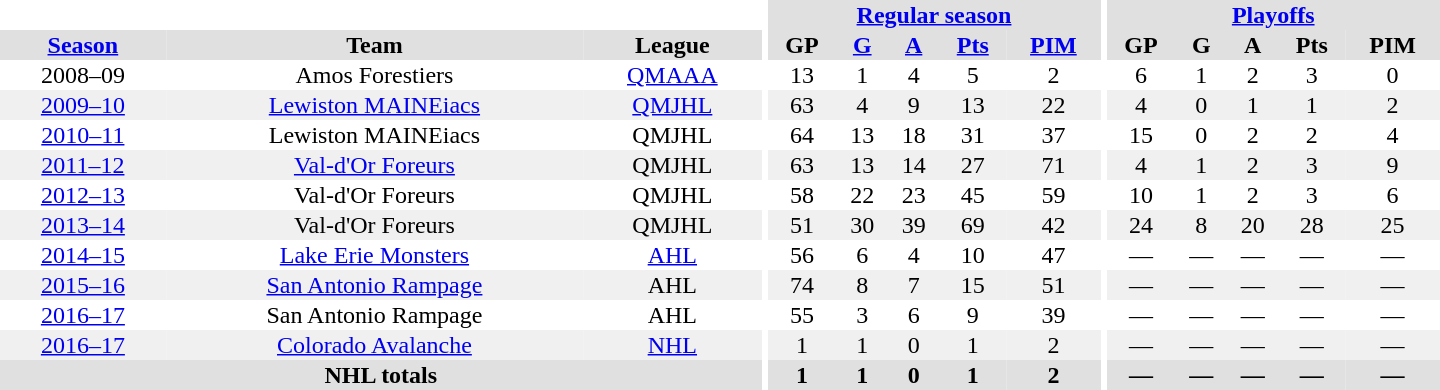<table border="0" cellpadding="1" cellspacing="0" style="text-align:center; width:60em">
<tr bgcolor="#e0e0e0">
<th colspan="3" bgcolor="#ffffff"></th>
<th rowspan="99" bgcolor="#ffffff"></th>
<th colspan="5"><a href='#'>Regular season</a></th>
<th rowspan="99" bgcolor="#ffffff"></th>
<th colspan="5"><a href='#'>Playoffs</a></th>
</tr>
<tr bgcolor="#e0e0e0">
<th><a href='#'>Season</a></th>
<th>Team</th>
<th>League</th>
<th>GP</th>
<th><a href='#'>G</a></th>
<th><a href='#'>A</a></th>
<th><a href='#'>Pts</a></th>
<th><a href='#'>PIM</a></th>
<th>GP</th>
<th>G</th>
<th>A</th>
<th>Pts</th>
<th>PIM</th>
</tr>
<tr>
<td>2008–09</td>
<td>Amos Forestiers</td>
<td><a href='#'>QMAAA</a></td>
<td>13</td>
<td>1</td>
<td>4</td>
<td>5</td>
<td>2</td>
<td>6</td>
<td>1</td>
<td>2</td>
<td>3</td>
<td>0</td>
</tr>
<tr bgcolor="#f0f0f0">
<td><a href='#'>2009–10</a></td>
<td><a href='#'>Lewiston MAINEiacs</a></td>
<td><a href='#'>QMJHL</a></td>
<td>63</td>
<td>4</td>
<td>9</td>
<td>13</td>
<td>22</td>
<td>4</td>
<td>0</td>
<td>1</td>
<td>1</td>
<td>2</td>
</tr>
<tr>
<td><a href='#'>2010–11</a></td>
<td>Lewiston MAINEiacs</td>
<td>QMJHL</td>
<td>64</td>
<td>13</td>
<td>18</td>
<td>31</td>
<td>37</td>
<td>15</td>
<td>0</td>
<td>2</td>
<td>2</td>
<td>4</td>
</tr>
<tr bgcolor="#f0f0f0">
<td><a href='#'>2011–12</a></td>
<td><a href='#'>Val-d'Or Foreurs</a></td>
<td>QMJHL</td>
<td>63</td>
<td>13</td>
<td>14</td>
<td>27</td>
<td>71</td>
<td>4</td>
<td>1</td>
<td>2</td>
<td>3</td>
<td>9</td>
</tr>
<tr>
<td><a href='#'>2012–13</a></td>
<td>Val-d'Or Foreurs</td>
<td>QMJHL</td>
<td>58</td>
<td>22</td>
<td>23</td>
<td>45</td>
<td>59</td>
<td>10</td>
<td>1</td>
<td>2</td>
<td>3</td>
<td>6</td>
</tr>
<tr bgcolor="#f0f0f0">
<td><a href='#'>2013–14</a></td>
<td>Val-d'Or Foreurs</td>
<td>QMJHL</td>
<td>51</td>
<td>30</td>
<td>39</td>
<td>69</td>
<td>42</td>
<td>24</td>
<td>8</td>
<td>20</td>
<td>28</td>
<td>25</td>
</tr>
<tr>
<td><a href='#'>2014–15</a></td>
<td><a href='#'>Lake Erie Monsters</a></td>
<td><a href='#'>AHL</a></td>
<td>56</td>
<td>6</td>
<td>4</td>
<td>10</td>
<td>47</td>
<td>—</td>
<td>—</td>
<td>—</td>
<td>—</td>
<td>—</td>
</tr>
<tr bgcolor="#f0f0f0">
<td><a href='#'>2015–16</a></td>
<td><a href='#'>San Antonio Rampage</a></td>
<td>AHL</td>
<td>74</td>
<td>8</td>
<td>7</td>
<td>15</td>
<td>51</td>
<td>—</td>
<td>—</td>
<td>—</td>
<td>—</td>
<td>—</td>
</tr>
<tr>
<td><a href='#'>2016–17</a></td>
<td>San Antonio Rampage</td>
<td>AHL</td>
<td>55</td>
<td>3</td>
<td>6</td>
<td>9</td>
<td>39</td>
<td>—</td>
<td>—</td>
<td>—</td>
<td>—</td>
<td>—</td>
</tr>
<tr bgcolor="#f0f0f0">
<td><a href='#'>2016–17</a></td>
<td><a href='#'>Colorado Avalanche</a></td>
<td><a href='#'>NHL</a></td>
<td>1</td>
<td>1</td>
<td>0</td>
<td>1</td>
<td>2</td>
<td>—</td>
<td>—</td>
<td>—</td>
<td>—</td>
<td>—</td>
</tr>
<tr bgcolor="#e0e0e0">
<th colspan="3">NHL totals</th>
<th>1</th>
<th>1</th>
<th>0</th>
<th>1</th>
<th>2</th>
<th>—</th>
<th>—</th>
<th>—</th>
<th>—</th>
<th>—</th>
</tr>
</table>
